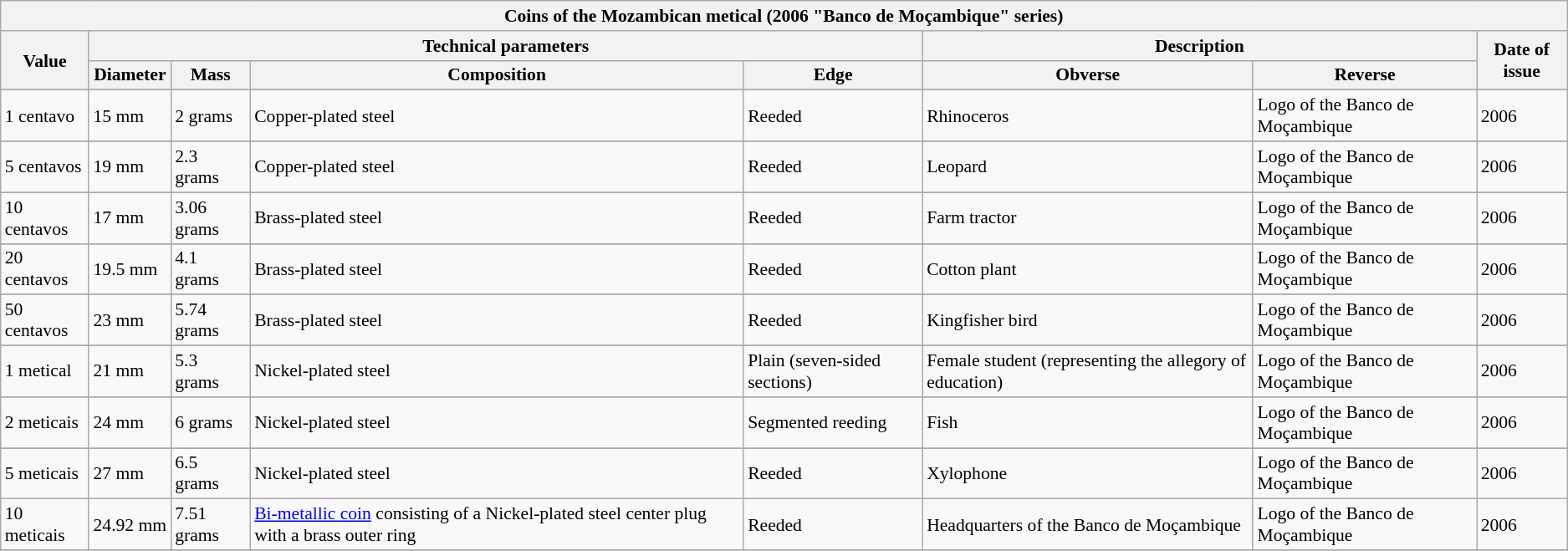<table class="wikitable" style="font-size: 90%">
<tr>
<th colspan="9">Coins of the Mozambican metical (2006 "Banco de Moçambique" series)</th>
</tr>
<tr>
<th rowspan="2">Value</th>
<th colspan="4">Technical parameters</th>
<th colspan="2">Description</th>
<th rowspan="2">Date of issue</th>
</tr>
<tr>
<th>Diameter</th>
<th>Mass</th>
<th>Composition</th>
<th>Edge</th>
<th>Obverse</th>
<th>Reverse</th>
</tr>
<tr>
</tr>
<tr>
<td>1 centavo</td>
<td>15 mm</td>
<td>2 grams</td>
<td>Copper-plated steel</td>
<td>Reeded</td>
<td>Rhinoceros</td>
<td>Logo of the Banco de Moçambique</td>
<td>2006</td>
</tr>
<tr>
</tr>
<tr>
<td>5 centavos</td>
<td>19 mm</td>
<td>2.3 grams</td>
<td>Copper-plated steel</td>
<td>Reeded</td>
<td>Leopard</td>
<td>Logo of the Banco de Moçambique</td>
<td>2006</td>
</tr>
<tr>
</tr>
<tr>
<td>10 centavos</td>
<td>17 mm</td>
<td>3.06 grams</td>
<td>Brass-plated steel</td>
<td>Reeded</td>
<td>Farm tractor</td>
<td>Logo of the Banco de Moçambique</td>
<td>2006</td>
</tr>
<tr>
</tr>
<tr>
<td>20 centavos</td>
<td>19.5 mm</td>
<td>4.1 grams</td>
<td>Brass-plated steel</td>
<td>Reeded</td>
<td>Cotton plant</td>
<td>Logo of the Banco de Moçambique</td>
<td>2006</td>
</tr>
<tr>
</tr>
<tr>
<td>50 centavos</td>
<td>23 mm</td>
<td>5.74 grams</td>
<td>Brass-plated steel</td>
<td>Reeded</td>
<td>Kingfisher bird</td>
<td>Logo of the Banco de Moçambique</td>
<td>2006</td>
</tr>
<tr>
</tr>
<tr>
<td>1 metical</td>
<td>21 mm</td>
<td>5.3 grams</td>
<td>Nickel-plated steel</td>
<td>Plain (seven-sided sections)</td>
<td>Female student (representing the allegory of education)</td>
<td>Logo of the Banco de Moçambique</td>
<td>2006</td>
</tr>
<tr>
</tr>
<tr>
<td>2 meticais</td>
<td>24 mm</td>
<td>6 grams</td>
<td>Nickel-plated steel</td>
<td>Segmented reeding</td>
<td>Fish</td>
<td>Logo of the Banco de Moçambique</td>
<td>2006</td>
</tr>
<tr>
</tr>
<tr>
<td>5 meticais</td>
<td>27 mm</td>
<td>6.5 grams</td>
<td>Nickel-plated steel</td>
<td>Reeded</td>
<td>Xylophone</td>
<td>Logo of the Banco de Moçambique</td>
<td>2006</td>
</tr>
<tr>
<td>10 meticais</td>
<td>24.92 mm</td>
<td>7.51 grams</td>
<td><a href='#'>Bi-metallic coin</a> consisting of a Nickel-plated steel center plug with a brass outer ring</td>
<td>Reeded</td>
<td>Headquarters of the Banco de Moçambique</td>
<td>Logo of the Banco de Moçambique</td>
<td>2006</td>
</tr>
<tr>
</tr>
</table>
